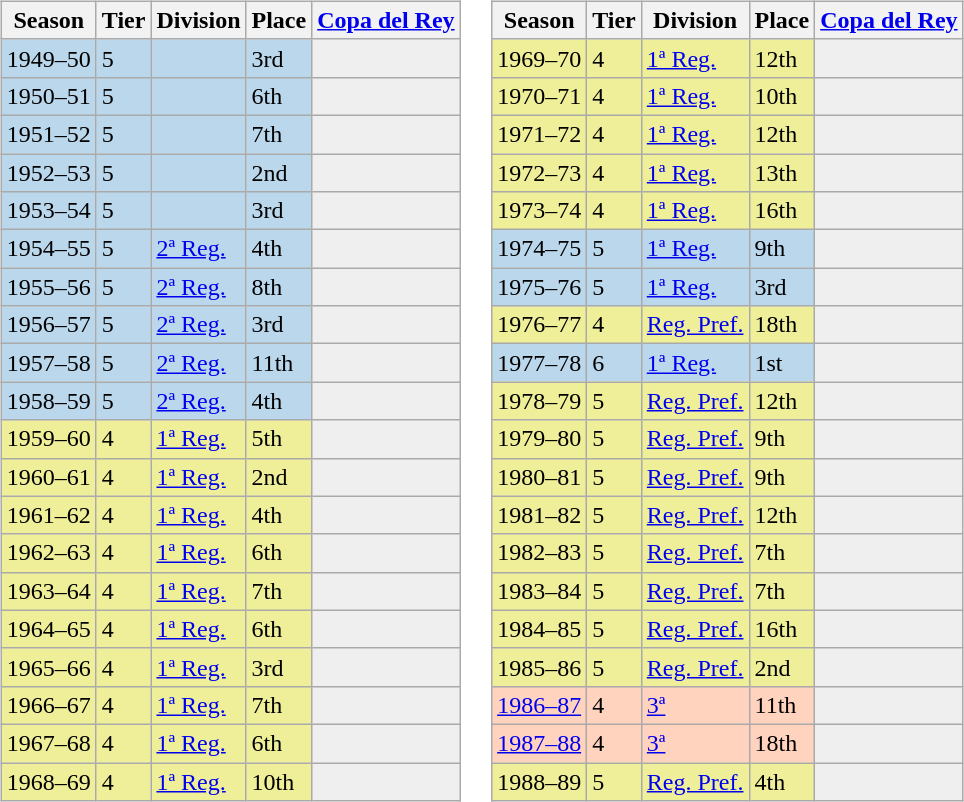<table>
<tr>
<td valign="top" width=0%><br><table class="wikitable">
<tr style="background:#f0f6fa;">
<th>Season</th>
<th>Tier</th>
<th>Division</th>
<th>Place</th>
<th><a href='#'>Copa del Rey</a></th>
</tr>
<tr>
<td style="background:#BBD7EC;">1949–50</td>
<td style="background:#BBD7EC;">5</td>
<td style="background:#BBD7EC;"></td>
<td style="background:#BBD7EC;">3rd</td>
<th style="background:#efefef;"></th>
</tr>
<tr>
<td style="background:#BBD7EC;">1950–51</td>
<td style="background:#BBD7EC;">5</td>
<td style="background:#BBD7EC;"></td>
<td style="background:#BBD7EC;">6th</td>
<th style="background:#efefef;"></th>
</tr>
<tr>
<td style="background:#BBD7EC;">1951–52</td>
<td style="background:#BBD7EC;">5</td>
<td style="background:#BBD7EC;"></td>
<td style="background:#BBD7EC;">7th</td>
<th style="background:#efefef;"></th>
</tr>
<tr>
<td style="background:#BBD7EC;">1952–53</td>
<td style="background:#BBD7EC;">5</td>
<td style="background:#BBD7EC;"></td>
<td style="background:#BBD7EC;">2nd</td>
<th style="background:#efefef;"></th>
</tr>
<tr>
<td style="background:#BBD7EC;">1953–54</td>
<td style="background:#BBD7EC;">5</td>
<td style="background:#BBD7EC;"></td>
<td style="background:#BBD7EC;">3rd</td>
<th style="background:#efefef;"></th>
</tr>
<tr>
<td style="background:#BBD7EC;">1954–55</td>
<td style="background:#BBD7EC;">5</td>
<td style="background:#BBD7EC;"><a href='#'>2ª Reg.</a></td>
<td style="background:#BBD7EC;">4th</td>
<th style="background:#efefef;"></th>
</tr>
<tr>
<td style="background:#BBD7EC;">1955–56</td>
<td style="background:#BBD7EC;">5</td>
<td style="background:#BBD7EC;"><a href='#'>2ª Reg.</a></td>
<td style="background:#BBD7EC;">8th</td>
<th style="background:#efefef;"></th>
</tr>
<tr>
<td style="background:#BBD7EC;">1956–57</td>
<td style="background:#BBD7EC;">5</td>
<td style="background:#BBD7EC;"><a href='#'>2ª Reg.</a></td>
<td style="background:#BBD7EC;">3rd</td>
<th style="background:#efefef;"></th>
</tr>
<tr>
<td style="background:#BBD7EC;">1957–58</td>
<td style="background:#BBD7EC;">5</td>
<td style="background:#BBD7EC;"><a href='#'>2ª Reg.</a></td>
<td style="background:#BBD7EC;">11th</td>
<th style="background:#efefef;"></th>
</tr>
<tr>
<td style="background:#BBD7EC;">1958–59</td>
<td style="background:#BBD7EC;">5</td>
<td style="background:#BBD7EC;"><a href='#'>2ª Reg.</a></td>
<td style="background:#BBD7EC;">4th</td>
<th style="background:#efefef;"></th>
</tr>
<tr>
<td style="background:#EFEF99;">1959–60</td>
<td style="background:#EFEF99;">4</td>
<td style="background:#EFEF99;"><a href='#'>1ª Reg.</a></td>
<td style="background:#EFEF99;">5th</td>
<th style="background:#efefef;"></th>
</tr>
<tr>
<td style="background:#EFEF99;">1960–61</td>
<td style="background:#EFEF99;">4</td>
<td style="background:#EFEF99;"><a href='#'>1ª Reg.</a></td>
<td style="background:#EFEF99;">2nd</td>
<th style="background:#efefef;"></th>
</tr>
<tr>
<td style="background:#EFEF99;">1961–62</td>
<td style="background:#EFEF99;">4</td>
<td style="background:#EFEF99;"><a href='#'>1ª Reg.</a></td>
<td style="background:#EFEF99;">4th</td>
<th style="background:#efefef;"></th>
</tr>
<tr>
<td style="background:#EFEF99;">1962–63</td>
<td style="background:#EFEF99;">4</td>
<td style="background:#EFEF99;"><a href='#'>1ª Reg.</a></td>
<td style="background:#EFEF99;">6th</td>
<th style="background:#efefef;"></th>
</tr>
<tr>
<td style="background:#EFEF99;">1963–64</td>
<td style="background:#EFEF99;">4</td>
<td style="background:#EFEF99;"><a href='#'>1ª Reg.</a></td>
<td style="background:#EFEF99;">7th</td>
<th style="background:#efefef;"></th>
</tr>
<tr>
<td style="background:#EFEF99;">1964–65</td>
<td style="background:#EFEF99;">4</td>
<td style="background:#EFEF99;"><a href='#'>1ª Reg.</a></td>
<td style="background:#EFEF99;">6th</td>
<th style="background:#efefef;"></th>
</tr>
<tr>
<td style="background:#EFEF99;">1965–66</td>
<td style="background:#EFEF99;">4</td>
<td style="background:#EFEF99;"><a href='#'>1ª Reg.</a></td>
<td style="background:#EFEF99;">3rd</td>
<th style="background:#efefef;"></th>
</tr>
<tr>
<td style="background:#EFEF99;">1966–67</td>
<td style="background:#EFEF99;">4</td>
<td style="background:#EFEF99;"><a href='#'>1ª Reg.</a></td>
<td style="background:#EFEF99;">7th</td>
<th style="background:#efefef;"></th>
</tr>
<tr>
<td style="background:#EFEF99;">1967–68</td>
<td style="background:#EFEF99;">4</td>
<td style="background:#EFEF99;"><a href='#'>1ª Reg.</a></td>
<td style="background:#EFEF99;">6th</td>
<th style="background:#efefef;"></th>
</tr>
<tr>
<td style="background:#EFEF99;">1968–69</td>
<td style="background:#EFEF99;">4</td>
<td style="background:#EFEF99;"><a href='#'>1ª Reg.</a></td>
<td style="background:#EFEF99;">10th</td>
<th style="background:#efefef;"></th>
</tr>
</table>
</td>
<td valign="top" width=0%><br><table class="wikitable">
<tr style="background:#f0f6fa;">
<th>Season</th>
<th>Tier</th>
<th>Division</th>
<th>Place</th>
<th><a href='#'>Copa del Rey</a></th>
</tr>
<tr>
<td style="background:#EFEF99;">1969–70</td>
<td style="background:#EFEF99;">4</td>
<td style="background:#EFEF99;"><a href='#'>1ª Reg.</a></td>
<td style="background:#EFEF99;">12th</td>
<th style="background:#efefef;"></th>
</tr>
<tr>
<td style="background:#EFEF99;">1970–71</td>
<td style="background:#EFEF99;">4</td>
<td style="background:#EFEF99;"><a href='#'>1ª Reg.</a></td>
<td style="background:#EFEF99;">10th</td>
<th style="background:#efefef;"></th>
</tr>
<tr>
<td style="background:#EFEF99;">1971–72</td>
<td style="background:#EFEF99;">4</td>
<td style="background:#EFEF99;"><a href='#'>1ª Reg.</a></td>
<td style="background:#EFEF99;">12th</td>
<th style="background:#efefef;"></th>
</tr>
<tr>
<td style="background:#EFEF99;">1972–73</td>
<td style="background:#EFEF99;">4</td>
<td style="background:#EFEF99;"><a href='#'>1ª Reg.</a></td>
<td style="background:#EFEF99;">13th</td>
<th style="background:#efefef;"></th>
</tr>
<tr>
<td style="background:#EFEF99;">1973–74</td>
<td style="background:#EFEF99;">4</td>
<td style="background:#EFEF99;"><a href='#'>1ª Reg.</a></td>
<td style="background:#EFEF99;">16th</td>
<th style="background:#efefef;"></th>
</tr>
<tr>
<td style="background:#BBD7EC;">1974–75</td>
<td style="background:#BBD7EC;">5</td>
<td style="background:#BBD7EC;"><a href='#'>1ª Reg.</a></td>
<td style="background:#BBD7EC;">9th</td>
<th style="background:#efefef;"></th>
</tr>
<tr>
<td style="background:#BBD7EC;">1975–76</td>
<td style="background:#BBD7EC;">5</td>
<td style="background:#BBD7EC;"><a href='#'>1ª Reg.</a></td>
<td style="background:#BBD7EC;">3rd</td>
<th style="background:#efefef;"></th>
</tr>
<tr>
<td style="background:#EFEF99;">1976–77</td>
<td style="background:#EFEF99;">4</td>
<td style="background:#EFEF99;"><a href='#'>Reg. Pref.</a></td>
<td style="background:#EFEF99;">18th</td>
<th style="background:#efefef;"></th>
</tr>
<tr>
<td style="background:#BBD7EC;">1977–78</td>
<td style="background:#BBD7EC;">6</td>
<td style="background:#BBD7EC;"><a href='#'>1ª Reg.</a></td>
<td style="background:#BBD7EC;">1st</td>
<th style="background:#efefef;"></th>
</tr>
<tr>
<td style="background:#EFEF99;">1978–79</td>
<td style="background:#EFEF99;">5</td>
<td style="background:#EFEF99;"><a href='#'>Reg. Pref.</a></td>
<td style="background:#EFEF99;">12th</td>
<th style="background:#efefef;"></th>
</tr>
<tr>
<td style="background:#EFEF99;">1979–80</td>
<td style="background:#EFEF99;">5</td>
<td style="background:#EFEF99;"><a href='#'>Reg. Pref.</a></td>
<td style="background:#EFEF99;">9th</td>
<th style="background:#efefef;"></th>
</tr>
<tr>
<td style="background:#EFEF99;">1980–81</td>
<td style="background:#EFEF99;">5</td>
<td style="background:#EFEF99;"><a href='#'>Reg. Pref.</a></td>
<td style="background:#EFEF99;">9th</td>
<th style="background:#efefef;"></th>
</tr>
<tr>
<td style="background:#EFEF99;">1981–82</td>
<td style="background:#EFEF99;">5</td>
<td style="background:#EFEF99;"><a href='#'>Reg. Pref.</a></td>
<td style="background:#EFEF99;">12th</td>
<th style="background:#efefef;"></th>
</tr>
<tr>
<td style="background:#EFEF99;">1982–83</td>
<td style="background:#EFEF99;">5</td>
<td style="background:#EFEF99;"><a href='#'>Reg. Pref.</a></td>
<td style="background:#EFEF99;">7th</td>
<th style="background:#efefef;"></th>
</tr>
<tr>
<td style="background:#EFEF99;">1983–84</td>
<td style="background:#EFEF99;">5</td>
<td style="background:#EFEF99;"><a href='#'>Reg. Pref.</a></td>
<td style="background:#EFEF99;">7th</td>
<th style="background:#efefef;"></th>
</tr>
<tr>
<td style="background:#EFEF99;">1984–85</td>
<td style="background:#EFEF99;">5</td>
<td style="background:#EFEF99;"><a href='#'>Reg. Pref.</a></td>
<td style="background:#EFEF99;">16th</td>
<th style="background:#efefef;"></th>
</tr>
<tr>
<td style="background:#EFEF99;">1985–86</td>
<td style="background:#EFEF99;">5</td>
<td style="background:#EFEF99;"><a href='#'>Reg. Pref.</a></td>
<td style="background:#EFEF99;">2nd</td>
<th style="background:#efefef;"></th>
</tr>
<tr>
<td style="background:#FFD3BD;"><a href='#'>1986–87</a></td>
<td style="background:#FFD3BD;">4</td>
<td style="background:#FFD3BD;"><a href='#'>3ª</a></td>
<td style="background:#FFD3BD;">11th</td>
<td style="background:#efefef;"></td>
</tr>
<tr>
<td style="background:#FFD3BD;"><a href='#'>1987–88</a></td>
<td style="background:#FFD3BD;">4</td>
<td style="background:#FFD3BD;"><a href='#'>3ª</a></td>
<td style="background:#FFD3BD;">18th</td>
<td style="background:#efefef;"></td>
</tr>
<tr>
<td style="background:#EFEF99;">1988–89</td>
<td style="background:#EFEF99;">5</td>
<td style="background:#EFEF99;"><a href='#'>Reg. Pref.</a></td>
<td style="background:#EFEF99;">4th</td>
<th style="background:#efefef;"></th>
</tr>
</table>
</td>
</tr>
</table>
